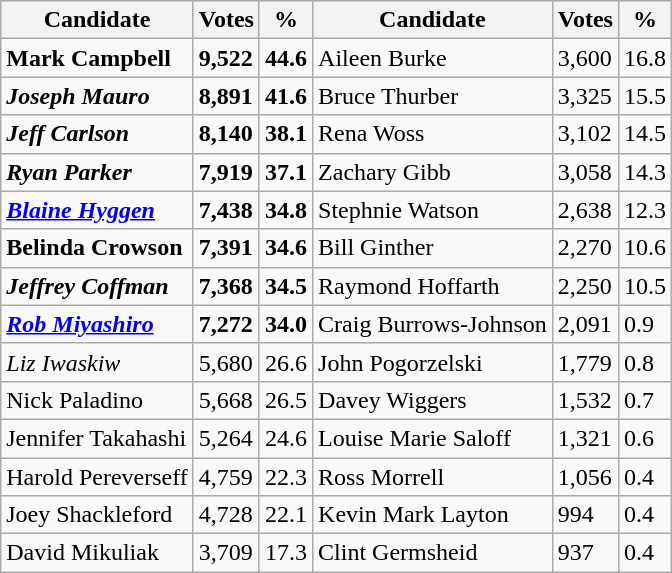<table class="wikitable">
<tr>
<th>Candidate</th>
<th>Votes</th>
<th>%</th>
<th>Candidate</th>
<th>Votes</th>
<th>%</th>
</tr>
<tr>
<td><strong>Mark Campbell</strong></td>
<td><strong>9,522</strong></td>
<td><strong>44.6</strong></td>
<td>Aileen Burke</td>
<td>3,600</td>
<td>16.8</td>
</tr>
<tr>
<td><strong><em>Joseph Mauro</em></strong></td>
<td><strong>8,891</strong></td>
<td><strong>41.6</strong></td>
<td>Bruce Thurber</td>
<td>3,325</td>
<td>15.5</td>
</tr>
<tr>
<td><strong><em>Jeff Carlson</em></strong></td>
<td><strong>8,140</strong></td>
<td><strong>38.1</strong></td>
<td>Rena Woss</td>
<td>3,102</td>
<td>14.5</td>
</tr>
<tr>
<td><strong><em>Ryan Parker</em></strong></td>
<td><strong>7,919</strong></td>
<td><strong>37.1</strong></td>
<td>Zachary Gibb</td>
<td>3,058</td>
<td>14.3</td>
</tr>
<tr>
<td><strong><em><a href='#'>Blaine Hyggen</a></em></strong></td>
<td><strong>7,438</strong></td>
<td><strong>34.8</strong></td>
<td>Stephnie Watson</td>
<td>2,638</td>
<td>12.3</td>
</tr>
<tr>
<td><strong>Belinda Crowson</strong></td>
<td><strong>7,391</strong></td>
<td><strong>34.6</strong></td>
<td>Bill Ginther</td>
<td>2,270</td>
<td>10.6</td>
</tr>
<tr>
<td><strong><em>Jeffrey Coffman</em></strong></td>
<td><strong>7,368</strong></td>
<td><strong>34.5</strong></td>
<td>Raymond Hoffarth</td>
<td>2,250</td>
<td>10.5</td>
</tr>
<tr>
<td><strong><em><a href='#'>Rob Miyashiro</a></em></strong></td>
<td><strong>7,272</strong></td>
<td><strong>34.0</strong></td>
<td>Craig Burrows-Johnson</td>
<td>2,091</td>
<td>0.9</td>
</tr>
<tr>
<td><em>Liz Iwaskiw</em></td>
<td>5,680</td>
<td>26.6</td>
<td>John Pogorzelski</td>
<td>1,779</td>
<td>0.8</td>
</tr>
<tr>
<td>Nick Paladino</td>
<td>5,668</td>
<td>26.5</td>
<td>Davey Wiggers</td>
<td>1,532</td>
<td>0.7</td>
</tr>
<tr>
<td>Jennifer Takahashi</td>
<td>5,264</td>
<td>24.6</td>
<td>Louise Marie Saloff</td>
<td>1,321</td>
<td>0.6</td>
</tr>
<tr>
<td>Harold Pereverseff</td>
<td>4,759</td>
<td>22.3</td>
<td>Ross Morrell</td>
<td>1,056</td>
<td>0.4</td>
</tr>
<tr>
<td>Joey Shackleford</td>
<td>4,728</td>
<td>22.1</td>
<td>Kevin Mark Layton</td>
<td>994</td>
<td>0.4</td>
</tr>
<tr>
<td>David Mikuliak</td>
<td>3,709</td>
<td>17.3</td>
<td>Clint Germsheid</td>
<td>937</td>
<td>0.4</td>
</tr>
</table>
